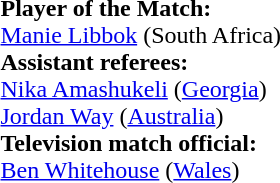<table style="width:100%">
<tr>
<td><br><strong>Player of the Match:</strong>
<br><a href='#'>Manie Libbok</a> (South Africa)<br><strong>Assistant referees:</strong>
<br><a href='#'>Nika Amashukeli</a> (<a href='#'>Georgia</a>)
<br><a href='#'>Jordan Way</a> (<a href='#'>Australia</a>)
<br><strong>Television match official:</strong>
<br><a href='#'>Ben Whitehouse</a> (<a href='#'>Wales</a>)</td>
</tr>
</table>
